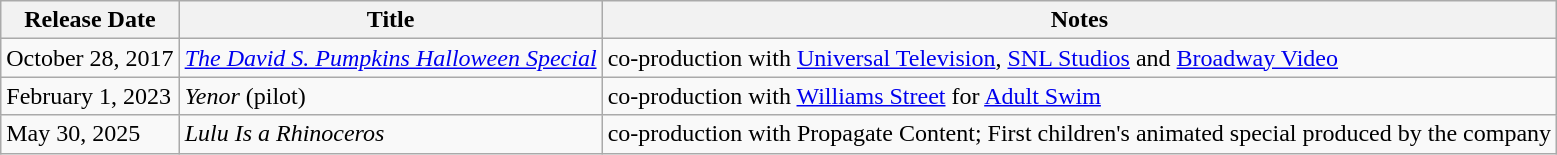<table class="wikitable sortable">
<tr>
<th>Release Date</th>
<th>Title</th>
<th>Notes</th>
</tr>
<tr>
<td>October 28, 2017</td>
<td><em><a href='#'>The David S. Pumpkins Halloween Special</a></em></td>
<td>co-production with <a href='#'>Universal Television</a>, <a href='#'>SNL Studios</a> and <a href='#'>Broadway Video</a></td>
</tr>
<tr>
<td>February 1, 2023</td>
<td><em>Yenor</em> (pilot)</td>
<td>co-production with <a href='#'>Williams Street</a> for <a href='#'>Adult Swim</a></td>
</tr>
<tr>
<td>May 30, 2025</td>
<td><em>Lulu Is a Rhinoceros</em></td>
<td>co-production with Propagate Content; First children's animated special produced by the company</td>
</tr>
</table>
